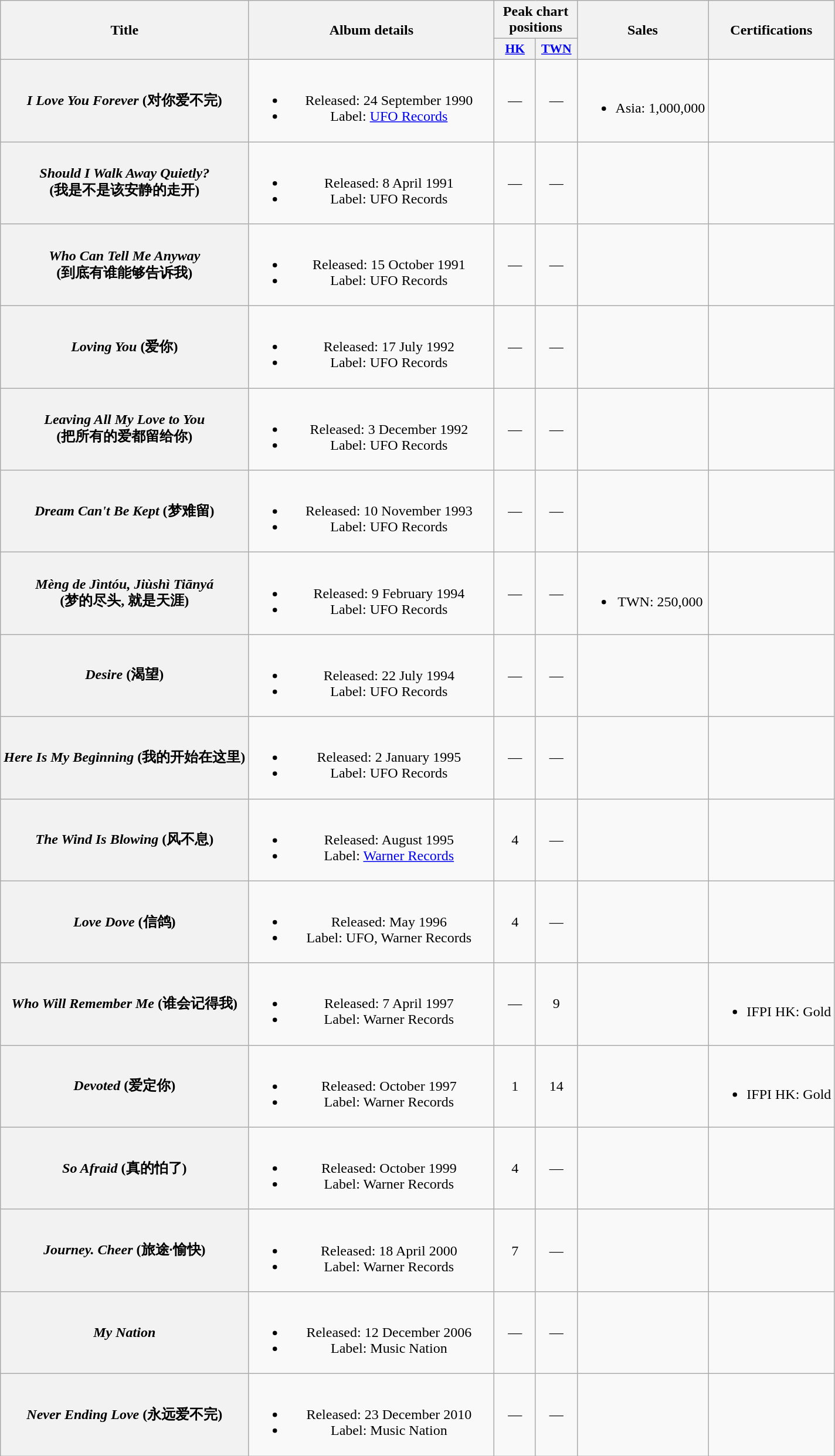<table class="wikitable plainrowheaders" style="text-align:center;">
<tr>
<th rowspan="2">Title</th>
<th rowspan="2" style="width:17em;">Album details</th>
<th colspan="2">Peak chart positions</th>
<th rowspan="2">Sales</th>
<th rowspan="2">Certifications</th>
</tr>
<tr>
<th scope="col" style="width:2.8em;font-size:90%;"><a href='#'>HK</a><br></th>
<th scope="col" style="width:2.8em;font-size:90%;"><a href='#'>TWN</a><br></th>
</tr>
<tr>
<th scope="row"><em>I Love You Forever</em> (对你爱不完)</th>
<td><br><ul><li>Released: 24 September 1990</li><li>Label: <a href='#'>UFO Records</a></li></ul></td>
<td>—</td>
<td>—</td>
<td><br><ul><li>Asia: 1,000,000</li></ul></td>
<td></td>
</tr>
<tr>
<th scope="row"><em>Should I Walk Away Quietly?</em><br>(我是不是该安静的走开)</th>
<td><br><ul><li>Released: 8 April 1991</li><li>Label: UFO Records</li></ul></td>
<td>—</td>
<td>—</td>
<td></td>
<td></td>
</tr>
<tr>
<th scope="row"><em>Who Can Tell Me Anyway</em><br>(到底有谁能够告诉我)</th>
<td><br><ul><li>Released: 15 October 1991</li><li>Label: UFO Records</li></ul></td>
<td>—</td>
<td>—</td>
<td></td>
<td></td>
</tr>
<tr>
<th scope="row"><em>Loving You</em> (爱你)</th>
<td><br><ul><li>Released: 17 July 1992</li><li>Label: UFO Records</li></ul></td>
<td>—</td>
<td>—</td>
<td></td>
<td></td>
</tr>
<tr>
<th scope="row"><em>Leaving All My Love to You</em><br>(把所有的爱都留给你)</th>
<td><br><ul><li>Released: 3 December 1992</li><li>Label: UFO Records</li></ul></td>
<td>—</td>
<td>—</td>
<td></td>
<td></td>
</tr>
<tr>
<th scope="row"><em>Dream Can't Be Kept</em> (梦难留)</th>
<td><br><ul><li>Released: 10 November 1993</li><li>Label: UFO Records</li></ul></td>
<td>—</td>
<td>—</td>
<td></td>
<td></td>
</tr>
<tr>
<th scope="row"><em>Mèng de Jìntóu, Jiùshì Tiānyá</em><br>(梦的尽头, 就是天涯)</th>
<td><br><ul><li>Released: 9 February 1994</li><li>Label: UFO Records</li></ul></td>
<td>—</td>
<td>—</td>
<td><br><ul><li>TWN: 250,000</li></ul></td>
<td></td>
</tr>
<tr>
<th scope="row"><em>Desire</em> (渴望)</th>
<td><br><ul><li>Released: 22 July 1994</li><li>Label: UFO Records</li></ul></td>
<td>—</td>
<td>—</td>
<td></td>
<td></td>
</tr>
<tr>
<th scope="row"><em>Here Is My Beginning</em> (我的开始在这里)</th>
<td><br><ul><li>Released: 2 January 1995</li><li>Label: UFO Records</li></ul></td>
<td>—</td>
<td>—</td>
<td></td>
<td></td>
</tr>
<tr>
<th scope="row"><em>The Wind Is Blowing</em> (风不息)</th>
<td><br><ul><li>Released: August 1995</li><li>Label: <a href='#'>Warner Records</a></li></ul></td>
<td>4</td>
<td>—</td>
<td></td>
<td></td>
</tr>
<tr>
<th scope="row"><em>Love Dove</em> (信鸽)</th>
<td><br><ul><li>Released: May 1996</li><li>Label: UFO, Warner Records</li></ul></td>
<td>4</td>
<td>—</td>
<td></td>
<td></td>
</tr>
<tr>
<th scope="row"><em>Who Will Remember Me</em> (谁会记得我)</th>
<td><br><ul><li>Released: 7 April 1997</li><li>Label: Warner Records</li></ul></td>
<td>—</td>
<td>9</td>
<td></td>
<td><br><ul><li>IFPI HK: Gold</li></ul></td>
</tr>
<tr>
<th scope="row"><em>Devoted</em> (爱定你)</th>
<td><br><ul><li>Released: October 1997</li><li>Label: Warner Records</li></ul></td>
<td>1</td>
<td>14</td>
<td></td>
<td><br><ul><li>IFPI HK: Gold</li></ul></td>
</tr>
<tr>
<th scope="row"><em>So Afraid</em> (真的怕了)</th>
<td><br><ul><li>Released: October 1999</li><li>Label: Warner Records</li></ul></td>
<td>4</td>
<td>—</td>
<td></td>
<td></td>
</tr>
<tr>
<th scope="row"><em>Journey. Cheer</em> (旅途·愉快)</th>
<td><br><ul><li>Released: 18 April 2000</li><li>Label: Warner Records</li></ul></td>
<td>7</td>
<td>—</td>
<td></td>
<td></td>
</tr>
<tr>
<th scope="row"><em>My Nation</em></th>
<td><br><ul><li>Released: 12 December 2006</li><li>Label: Music Nation</li></ul></td>
<td>—</td>
<td>—</td>
<td></td>
<td></td>
</tr>
<tr>
<th scope="row"><em>Never Ending Love</em> (永远爱不完)</th>
<td><br><ul><li>Released: 23 December 2010</li><li>Label: Music Nation</li></ul></td>
<td>—</td>
<td>—</td>
<td></td>
<td></td>
</tr>
</table>
